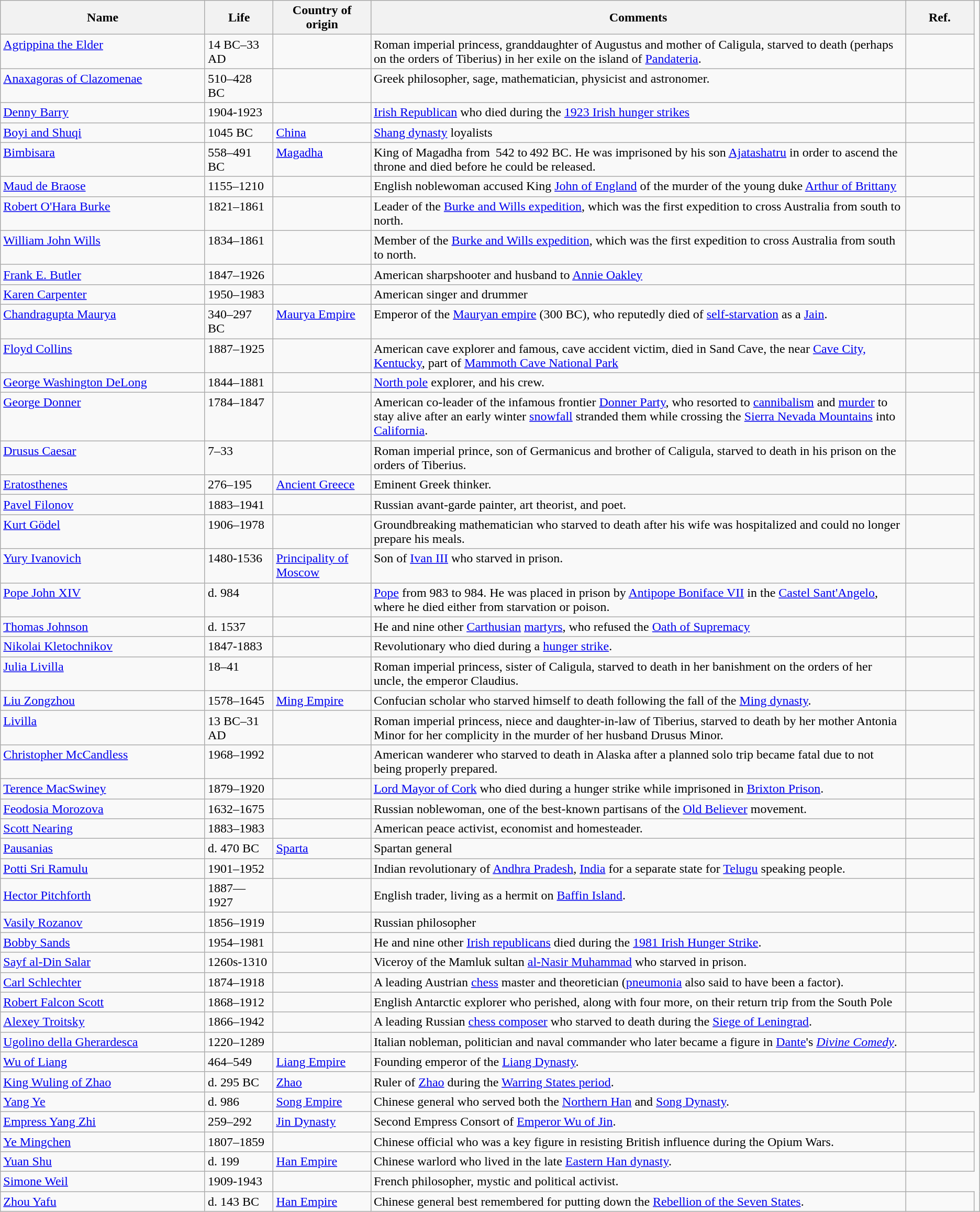<table class="sortable wikitable">
<tr>
<th style="width:21%;">Name</th>
<th style="width:7%;">Life</th>
<th style="width:10%;">Country of origin</th>
<th style="width:55%;">Comments</th>
<th style="width:7%;">Ref.</th>
</tr>
<tr valign="top">
<td><a href='#'>Agrippina the Elder</a></td>
<td>14 BC–33 AD</td>
<td></td>
<td>Roman imperial princess, granddaughter of Augustus and mother of Caligula, starved to death (perhaps on the orders of Tiberius) in her exile on the island of <a href='#'>Pandateria</a>.</td>
<td></td>
</tr>
<tr valign="top">
<td><a href='#'>Anaxagoras of Clazomenae</a></td>
<td>510–428 BC</td>
<td></td>
<td>Greek philosopher, sage, mathematician, physicist and astronomer.</td>
<td></td>
</tr>
<tr>
<td><a href='#'>Denny Barry</a></td>
<td>1904-1923</td>
<td></td>
<td><a href='#'>Irish Republican</a> who died during the <a href='#'>1923 Irish hunger strikes</a></td>
<td></td>
</tr>
<tr valign="top">
<td><a href='#'>Boyi and Shuqi</a></td>
<td>1045 BC</td>
<td><a href='#'>China</a></td>
<td><a href='#'>Shang dynasty</a> loyalists</td>
<td></td>
</tr>
<tr valign="top">
<td><a href='#'>Bimbisara</a></td>
<td>558–491 BC</td>
<td><a href='#'>Magadha</a></td>
<td>King of Magadha from  542 to 492 BC. He was imprisoned by his son <a href='#'>Ajatashatru</a> in order to ascend the throne and died before he could be released.</td>
<td></td>
</tr>
<tr valign="top">
<td><a href='#'>Maud de Braose</a></td>
<td>1155–1210</td>
<td></td>
<td>English noblewoman accused King <a href='#'>John of England</a> of the murder of the young duke <a href='#'>Arthur of Brittany</a></td>
<td></td>
</tr>
<tr valign="top">
<td><a href='#'>Robert O'Hara Burke</a></td>
<td>1821–1861</td>
<td></td>
<td>Leader of the <a href='#'>Burke and Wills expedition</a>, which was the first expedition to cross Australia from south to north.</td>
<td></td>
</tr>
<tr valign="top">
<td><a href='#'>William John Wills</a></td>
<td>1834–1861</td>
<td></td>
<td>Member of the <a href='#'>Burke and Wills expedition</a>, which was the first expedition to cross Australia from south to north.</td>
<td></td>
</tr>
<tr valign="top">
<td><a href='#'>Frank E. Butler</a></td>
<td>1847–1926</td>
<td></td>
<td>American sharpshooter and husband to <a href='#'>Annie Oakley</a></td>
<td></td>
</tr>
<tr valign="top">
<td><a href='#'>Karen Carpenter</a></td>
<td>1950–1983</td>
<td></td>
<td>American singer and drummer</td>
<td></td>
</tr>
<tr valign="top">
<td><a href='#'>Chandragupta Maurya</a></td>
<td>340–297 BC</td>
<td><a href='#'>Maurya Empire</a></td>
<td>Emperor of the <a href='#'>Mauryan empire</a> (300 BC), who reputedly died of <a href='#'>self-starvation</a> as a <a href='#'>Jain</a>.</td>
<td></td>
</tr>
<tr valign="top">
<td><a href='#'>Floyd Collins</a></td>
<td>1887–1925</td>
<td></td>
<td>American cave explorer and famous, cave accident victim, died in Sand Cave, the near <a href='#'>Cave City, Kentucky</a>, part of <a href='#'>Mammoth Cave National Park</a></td>
<td></td>
<td></td>
</tr>
<tr valign="top">
<td><a href='#'>George Washington DeLong</a></td>
<td>1844–1881</td>
<td></td>
<td><a href='#'>North pole</a> explorer, and his crew.</td>
<td></td>
</tr>
<tr valign="top">
<td><a href='#'>George Donner</a></td>
<td>1784–1847</td>
<td></td>
<td>American co-leader of the infamous frontier <a href='#'>Donner Party</a>, who resorted to <a href='#'>cannibalism</a> and <a href='#'>murder</a> to stay alive after an early winter <a href='#'>snowfall</a> stranded them while crossing the <a href='#'>Sierra Nevada Mountains</a> into <a href='#'>California</a>.</td>
<td></td>
</tr>
<tr valign="top">
<td><a href='#'>Drusus Caesar</a></td>
<td>7–33</td>
<td></td>
<td>Roman imperial prince, son of Germanicus and brother of Caligula, starved to death in his prison on the orders of Tiberius.</td>
<td></td>
</tr>
<tr valign="top">
<td><a href='#'>Eratosthenes</a></td>
<td>276–195</td>
<td><a href='#'>Ancient Greece</a></td>
<td>Eminent Greek thinker.</td>
<td></td>
</tr>
<tr valign="top">
<td><a href='#'>Pavel Filonov</a></td>
<td>1883–1941</td>
<td></td>
<td>Russian avant-garde painter, art theorist, and poet.</td>
<td></td>
</tr>
<tr valign="top">
<td><a href='#'>Kurt Gödel</a></td>
<td>1906–1978</td>
<td></td>
<td>Groundbreaking mathematician who starved to death after his wife was hospitalized and could no longer prepare his meals.</td>
<td></td>
</tr>
<tr valign="top">
<td><a href='#'>Yury Ivanovich</a></td>
<td>1480-1536</td>
<td><a href='#'>Principality of Moscow</a></td>
<td>Son of <a href='#'>Ivan III</a> who starved in prison.</td>
<td></td>
</tr>
<tr valign="top">
<td><a href='#'>Pope John XIV</a></td>
<td>d. 984</td>
<td></td>
<td><a href='#'>Pope</a> from 983 to 984. He was placed in prison by <a href='#'>Antipope Boniface VII</a> in the <a href='#'>Castel Sant'Angelo</a>, where he died either from starvation or poison.</td>
<td></td>
</tr>
<tr valign="top">
<td><a href='#'>Thomas Johnson</a></td>
<td>d. 1537</td>
<td></td>
<td>He and nine other <a href='#'>Carthusian</a> <a href='#'>martyrs</a>, who refused the <a href='#'>Oath of Supremacy</a></td>
<td></td>
</tr>
<tr>
<td><a href='#'>Nikolai Kletochnikov</a></td>
<td>1847-1883</td>
<td></td>
<td>Revolutionary who died during a <a href='#'>hunger strike</a>.</td>
<td></td>
</tr>
<tr valign="top">
<td><a href='#'>Julia Livilla</a></td>
<td>18–41</td>
<td></td>
<td>Roman imperial princess, sister of Caligula, starved to death in her banishment on the orders of her uncle, the emperor Claudius.</td>
<td></td>
</tr>
<tr valign="top">
<td><a href='#'>Liu Zongzhou</a></td>
<td>1578–1645</td>
<td><a href='#'>Ming Empire</a></td>
<td>Confucian scholar who starved himself to death following the fall of the <a href='#'>Ming dynasty</a>.</td>
<td></td>
</tr>
<tr valign="top">
<td><a href='#'>Livilla</a></td>
<td>13 BC–31 AD</td>
<td></td>
<td>Roman imperial princess, niece and daughter-in-law of Tiberius, starved to death by her mother Antonia Minor for her complicity in the murder of her husband Drusus Minor.</td>
<td></td>
</tr>
<tr valign="top">
<td><a href='#'>Christopher McCandless</a></td>
<td>1968–1992</td>
<td></td>
<td>American wanderer who starved to death in Alaska after a planned solo trip became fatal due to not being properly prepared.</td>
<td></td>
</tr>
<tr valign="top">
<td><a href='#'>Terence MacSwiney</a></td>
<td>1879–1920</td>
<td></td>
<td><a href='#'>Lord Mayor of Cork</a> who died during a hunger strike while imprisoned in <a href='#'>Brixton Prison</a>.</td>
<td></td>
</tr>
<tr valign="top">
<td><a href='#'>Feodosia Morozova</a></td>
<td>1632–1675</td>
<td></td>
<td>Russian noblewoman, one of the best-known partisans of the <a href='#'>Old Believer</a> movement.</td>
<td></td>
</tr>
<tr valign="top">
<td><a href='#'>Scott Nearing</a></td>
<td>1883–1983</td>
<td></td>
<td>American peace activist, economist and homesteader.</td>
<td></td>
</tr>
<tr valign="top">
<td><a href='#'>Pausanias</a></td>
<td>d. 470 BC</td>
<td><a href='#'>Sparta</a></td>
<td>Spartan general</td>
<td></td>
</tr>
<tr valign="top">
<td><a href='#'>Potti Sri Ramulu</a></td>
<td>1901–1952</td>
<td></td>
<td>Indian revolutionary of <a href='#'>Andhra Pradesh</a>, <a href='#'>India</a> for a separate state for <a href='#'>Telugu</a> speaking people.</td>
<td></td>
</tr>
<tr>
<td><a href='#'>Hector Pitchforth</a></td>
<td>1887—1927</td>
<td></td>
<td>English trader, living as a hermit on <a href='#'>Baffin Island</a>.</td>
<td></td>
</tr>
<tr valign="top">
<td><a href='#'>Vasily Rozanov</a></td>
<td>1856–1919</td>
<td></td>
<td>Russian philosopher</td>
<td></td>
</tr>
<tr valign="top">
<td><a href='#'>Bobby Sands</a></td>
<td>1954–1981</td>
<td></td>
<td>He and nine other <a href='#'>Irish republicans</a> died during the <a href='#'>1981 Irish Hunger Strike</a>.</td>
<td></td>
</tr>
<tr>
<td><a href='#'>Sayf al-Din Salar</a></td>
<td>1260s-1310</td>
<td></td>
<td>Viceroy of the Mamluk sultan <a href='#'>al-Nasir Muhammad</a> who starved in prison.</td>
<td></td>
</tr>
<tr valign="top">
<td><a href='#'>Carl Schlechter</a></td>
<td>1874–1918</td>
<td></td>
<td>A leading Austrian <a href='#'>chess</a> master and theoretician (<a href='#'>pneumonia</a> also said to have been a factor).</td>
<td></td>
</tr>
<tr valign="top">
<td><a href='#'>Robert Falcon Scott</a></td>
<td>1868–1912</td>
<td></td>
<td>English Antarctic explorer who perished, along with four more, on their return trip from the South Pole</td>
<td></td>
</tr>
<tr valign="top">
<td><a href='#'>Alexey Troitsky</a></td>
<td>1866–1942</td>
<td></td>
<td>A leading Russian <a href='#'>chess composer</a> who starved to death during the <a href='#'>Siege of Leningrad</a>.</td>
<td></td>
</tr>
<tr valign="top">
<td><a href='#'>Ugolino della Gherardesca</a></td>
<td>1220–1289</td>
<td></td>
<td>Italian nobleman, politician and naval commander who later became a figure in <a href='#'>Dante</a>'s <em><a href='#'>Divine Comedy</a></em>.</td>
<td></td>
</tr>
<tr valign="top">
<td><a href='#'>Wu of Liang</a></td>
<td>464–549</td>
<td><a href='#'>Liang Empire</a></td>
<td>Founding emperor of the <a href='#'>Liang Dynasty</a>.</td>
<td></td>
</tr>
<tr valign="top">
<td><a href='#'>King Wuling of Zhao</a></td>
<td>d. 295 BC</td>
<td><a href='#'>Zhao</a></td>
<td>Ruler of <a href='#'>Zhao</a> during the <a href='#'>Warring States period</a>.</td>
<td></td>
</tr>
<tr valign="top">
<td><a href='#'>Yang Ye</a></td>
<td>d. 986</td>
<td><a href='#'>Song Empire</a></td>
<td>Chinese general who served both the <a href='#'>Northern Han</a> and <a href='#'>Song Dynasty</a>.</td>
</tr>
<tr valign="top">
<td><a href='#'>Empress Yang Zhi</a></td>
<td>259–292</td>
<td><a href='#'>Jin Dynasty</a></td>
<td>Second Empress Consort of <a href='#'>Emperor Wu of Jin</a>.</td>
<td></td>
</tr>
<tr valign="top">
<td><a href='#'>Ye Mingchen</a></td>
<td>1807–1859</td>
<td></td>
<td>Chinese official who was a key figure in resisting British influence during the Opium Wars.</td>
<td></td>
</tr>
<tr valign="top">
<td><a href='#'>Yuan Shu</a></td>
<td>d. 199</td>
<td><a href='#'>Han Empire</a></td>
<td>Chinese warlord who lived in the late <a href='#'>Eastern Han dynasty</a>.</td>
<td></td>
</tr>
<tr>
<td><a href='#'>Simone Weil</a></td>
<td>1909-1943</td>
<td></td>
<td>French philosopher, mystic and political activist.</td>
</tr>
<tr valign="top">
<td><a href='#'>Zhou Yafu</a></td>
<td>d. 143 BC</td>
<td><a href='#'>Han Empire</a></td>
<td>Chinese general best remembered for putting down the <a href='#'>Rebellion of the Seven States</a>.</td>
<td></td>
</tr>
</table>
